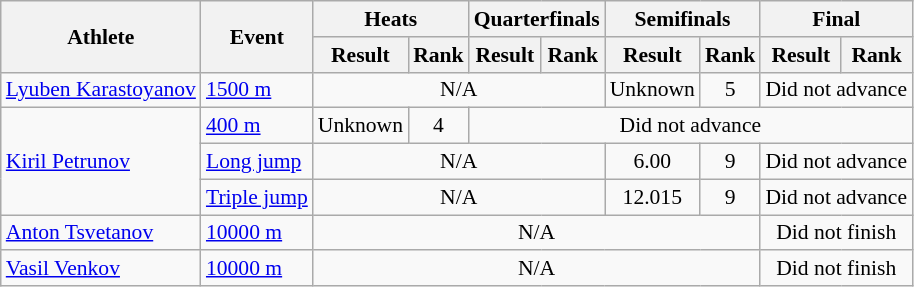<table class=wikitable style="font-size:90%">
<tr>
<th rowspan=2>Athlete</th>
<th rowspan=2>Event</th>
<th colspan=2>Heats</th>
<th colspan=2>Quarterfinals</th>
<th colspan=2>Semifinals</th>
<th colspan=2>Final</th>
</tr>
<tr>
<th>Result</th>
<th>Rank</th>
<th>Result</th>
<th>Rank</th>
<th>Result</th>
<th>Rank</th>
<th>Result</th>
<th>Rank</th>
</tr>
<tr>
<td><a href='#'>Lyuben Karastoyanov</a></td>
<td><a href='#'>1500 m</a></td>
<td align=center colspan=4>N/A</td>
<td align=center>Unknown</td>
<td align=center>5</td>
<td align=center colspan=2>Did not advance</td>
</tr>
<tr>
<td rowspan=3><a href='#'>Kiril Petrunov</a></td>
<td><a href='#'>400 m</a></td>
<td align=center>Unknown</td>
<td align=center>4</td>
<td align=center colspan=6>Did not advance</td>
</tr>
<tr>
<td><a href='#'>Long jump</a></td>
<td align=center colspan=4>N/A</td>
<td align=center>6.00</td>
<td align=center>9</td>
<td align=center colspan=2>Did not advance</td>
</tr>
<tr>
<td><a href='#'>Triple jump</a></td>
<td align=center colspan=4>N/A</td>
<td align=center>12.015</td>
<td align=center>9</td>
<td align=center colspan=2>Did not advance</td>
</tr>
<tr>
<td><a href='#'>Anton Tsvetanov</a></td>
<td><a href='#'>10000 m</a></td>
<td align=center colspan=6>N/A</td>
<td align=center colspan=2>Did not finish</td>
</tr>
<tr>
<td><a href='#'>Vasil Venkov</a></td>
<td><a href='#'>10000 m</a></td>
<td align=center colspan=6>N/A</td>
<td align=center colspan=2>Did not finish</td>
</tr>
</table>
